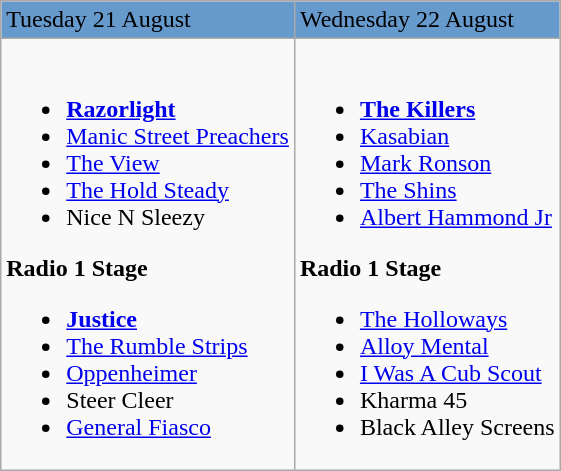<table class="wikitable">
<tr style="background:#6699CC;">
<td>Tuesday 21 August</td>
<td>Wednesday 22 August</td>
</tr>
<tr valign="top">
<td><br><ul><li><strong><a href='#'>Razorlight</a></strong></li><li><a href='#'>Manic Street Preachers</a></li><li><a href='#'>The View</a></li><li><a href='#'>The Hold Steady</a></li><li>Nice N Sleezy</li></ul><strong>Radio 1 Stage</strong><ul><li><strong><a href='#'>Justice</a></strong></li><li><a href='#'>The Rumble Strips</a></li><li><a href='#'>Oppenheimer</a></li><li>Steer Cleer</li><li><a href='#'>General Fiasco</a></li></ul></td>
<td><br><ul><li><strong><a href='#'>The Killers</a></strong></li><li><a href='#'>Kasabian</a></li><li><a href='#'>Mark Ronson</a></li><li><a href='#'>The Shins</a></li><li><a href='#'>Albert Hammond Jr</a></li></ul><strong>Radio 1 Stage</strong><ul><li><a href='#'>The Holloways</a></li><li><a href='#'>Alloy Mental</a></li><li><a href='#'>I Was A Cub Scout</a></li><li>Kharma 45</li><li>Black Alley Screens</li></ul></td>
</tr>
</table>
